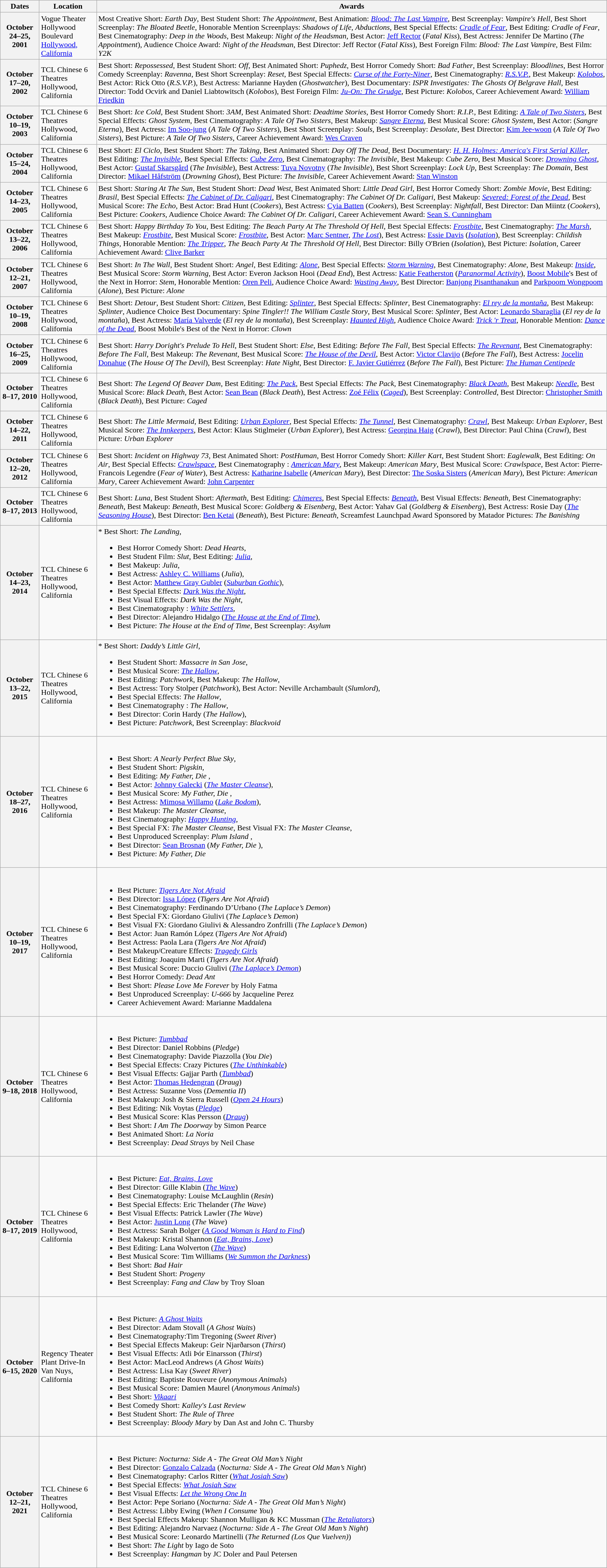<table class="wikitable" width="100%">
<tr>
<th>Dates</th>
<th>Location</th>
<th>Awards</th>
</tr>
<tr>
<th>October 24–25, 2001</th>
<td>Vogue Theater Hollywood Boulevard<br><a href='#'>Hollywood, California</a></td>
<td>Most Creative Short: <em>Earth Day</em>, Best Student Short: <em>The Appointment</em>, Best Animation: <em><a href='#'>Blood: The Last Vampire</a></em>, Best Screenplay: <em>Vampire's Hell</em>, Best Short Screenplay: <em>The Bloated Beetle</em>, Honorable Mention Screenplays: <em>Shadows of Life</em>, <em>Abductions</em>, Best Special Effects: <em><a href='#'>Cradle of Fear</a></em>, Best Editing: <em>Cradle of Fear</em>, Best Cinematography: <em>Deep in the Woods</em>, Best Makeup: <em>Night of the Headsman</em>, Best Actor: <a href='#'>Jeff Rector</a> (<em>Fatal Kiss</em>), Best Actress: Jennifer De Martino (<em>The Appointment</em>), Audience Choice Award: <em>Night of the Headsman</em>, Best Director: Jeff Rector (<em>Fatal Kiss</em>), Best Foreign Film: <em>Blood: The Last Vampire</em>, Best Film: <em>Y2K</em></td>
</tr>
<tr>
<th>October 17–20, 2002</th>
<td>TCL Chinese 6 Theatres<br>Hollywood, California</td>
<td>Best Short: <em>Repossessed</em>, Best Student Short: <em>Off</em>, Best Animated Short: <em>Puphedz</em>, Best Horror Comedy Short: <em>Bad Father</em>, Best Screenplay: <em>Bloodlines</em>, Best Horror Comedy Screenplay: <em>Ravenna</em>, Best Short Screenplay: <em>Reset</em>, Best Special Effects: <em><a href='#'>Curse of the Forty-Niner</a></em>, Best Cinematography: <em><a href='#'>R.S.V.P.</a></em>, Best Makeup: <em><a href='#'>Kolobos</a></em>, Best Actor: Rick Otto (<em>R.S.V.P.</em>), Best Actress: Marianne Hayden (<em>Ghostwatcher</em>), Best Documentary: <em>ISPR Investigates: The Ghosts Of Belgrave Hall</em>, Best Director: Todd Ocvirk and Daniel Liabtowitsch (<em>Kolobos</em>), Best Foreign Film: <em><a href='#'>Ju-On: The Grudge</a></em>, Best Picture: <em>Kolobos</em>, Career Achievement Award: <a href='#'>William Friedkin</a></td>
</tr>
<tr>
<th>October 10–19, 2003</th>
<td>TCL Chinese 6 Theatres<br>Hollywood, California</td>
<td>Best Short: <em>Ice Cold</em>, Best Student Short: <em>3AM</em>, Best Animated Short: <em>Deadtime Stories</em>, Best Horror Comedy Short: <em>R.I.P.</em>, Best Editing: <em><a href='#'>A Tale of Two Sisters</a></em>, Best Special Effects: <em>Ghost System</em>, Best Cinematography: <em>A Tale Of Two Sisters</em>, Best Makeup: <em><a href='#'>Sangre Eterna</a></em>, Best Musical Score: <em>Ghost System</em>, Best Actor:  (<em>Sangre Eterna</em>), Best Actress: <a href='#'>Im Soo-jung</a> (<em>A Tale Of Two Sisters</em>), Best Short Screenplay: <em>Souls</em>, Best Screenplay: <em>Desolate</em>, Best Director: <a href='#'>Kim Jee-woon</a> (<em>A Tale Of Two Sisters</em>), Best Picture: <em>A Tale Of Two Sisters</em>, Career Achievement Award: <a href='#'>Wes Craven</a></td>
</tr>
<tr>
<th>October 15–24, 2004</th>
<td>TCL Chinese 6 Theatres<br>Hollywood, California</td>
<td>Best Short: <em>El Ciclo</em>, Best Student Short: <em>The Taking</em>, Best Animated Short: <em>Day Off The Dead</em>, Best Documentary: <em><a href='#'>H. H. Holmes: America's First Serial Killer</a></em>, Best Editing: <em><a href='#'>The Invisible</a></em>, Best Special Effects: <em><a href='#'>Cube Zero</a></em>, Best Cinematography: <em>The Invisible</em>, Best Makeup: <em>Cube Zero</em>, Best Musical Score: <em><a href='#'>Drowning Ghost</a></em>, Best Actor: <a href='#'>Gustaf Skarsgård</a> (<em>The Invisible</em>), Best Actress: <a href='#'>Tuva Novotny</a> (<em>The Invisible</em>), Best Short Screenplay: <em>Lock Up</em>, Best Screenplay: <em>The Domain</em>, Best Director: <a href='#'>Mikael Håfström</a> (<em>Drowning Ghost</em>), Best Picture: <em>The Invisible</em>, Career Achievement Award: <a href='#'>Stan Winston</a></td>
</tr>
<tr>
<th>October 14–23, 2005</th>
<td>TCL Chinese 6 Theatres<br>Hollywood, California</td>
<td>Best Short: <em>Staring At The Sun</em>, Best Student Short: <em>Dead West</em>, Best Animated Short: <em>Little Dead Girl</em>, Best Horror Comedy Short: <em>Zombie Movie</em>, Best Editing: <em>Brasil</em>, Best Special Effects: <em><a href='#'>The Cabinet of Dr. Caligari</a></em>, Best Cinematography: <em>The Cabinet Of Dr. Caligari</em>, Best Makeup: <em><a href='#'>Severed: Forest of the Dead</a></em>, Best Musical Score: <em>The Echo</em>, Best Actor: Brad Hunt (<em>Cookers</em>), Best Actress: <a href='#'>Cyia Batten</a> (<em>Cookers</em>), Best Screenplay: <em>Nightfall</em>, Best Director: Dan Miintz (<em>Cookers</em>), Best Picture: <em>Cookers</em>, Audience Choice Award: <em>The Cabinet Of Dr. Caligari</em>, Career Achievement Award: <a href='#'>Sean S. Cunningham</a></td>
</tr>
<tr>
<th>October 13–22, 2006</th>
<td>TCL Chinese 6 Theatres<br>Hollywood, California</td>
<td>Best Short: <em>Happy Birthday To You</em>, Best Editing: <em>The Beach Party At The Threshold Of Hell</em>, Best Special Effects: <em><a href='#'>Frostbite</a></em>, Best Cinematography: <em><a href='#'>The Marsh</a></em>, Best Makeup: <em><a href='#'>Frostbite</a></em>, Best Musical Score: <em><a href='#'>Frostbite</a></em>, Best Actor: <a href='#'>Marc Sentner</a>, <em><a href='#'>The Lost</a></em>), Best Actress: <a href='#'>Essie Davis</a> (<em><a href='#'>Isolation</a></em>), Best Screenplay: <em>Childish Things</em>, Honorable Mention: <em><a href='#'>The Tripper</a></em>, <em>The Beach Party At The Threshold Of Hell</em>, Best Director: Billy O'Brien (<em>Isolation</em>), Best Picture: <em>Isolation</em>, Career Achievement Award: <a href='#'>Clive Barker</a></td>
</tr>
<tr>
<th>October 12–21, 2007</th>
<td>TCL Chinese 6 Theatres<br>Hollywood, California</td>
<td>Best Short: <em>In The Wall</em>, Best Student Short: <em>Angel</em>, Best Editing: <em><a href='#'>Alone</a></em>, Best Special Effects: <em><a href='#'>Storm Warning</a></em>, Best Cinematography: <em>Alone</em>, Best Makeup: <em><a href='#'>Inside</a></em>, Best Musical Score: <em>Storm Warning</em>, Best Actor: Everon Jackson Hooi (<em>Dead End</em>), Best Actress: <a href='#'>Katie Featherston</a> (<em><a href='#'>Paranormal Activity</a></em>), <a href='#'>Boost Mobile</a>'s Best of the Next in Horror: <em>Stem</em>, Honorable Mention: <a href='#'>Oren Peli</a>, Audience Choice Award: <em><a href='#'>Wasting Away</a></em>, Best Director: <a href='#'>Banjong Pisanthanakun</a> and <a href='#'>Parkpoom Wongpoom</a> (<em>Alone</em>), Best Picture: <em>Alone</em></td>
</tr>
<tr>
<th>October 10–19, 2008</th>
<td>TCL Chinese 6 Theatres<br>Hollywood, California</td>
<td>Best Short: <em>Detour</em>, Best Student Short: <em>Citizen</em>, Best Editing: <em><a href='#'>Splinter</a></em>, Best Special Effects: <em>Splinter</em>, Best Cinematography: <em><a href='#'>El rey de la montaña</a></em>, Best Makeup: <em>Splinter</em>, Audience Choice Best Documentary: <em>Spine Tingler!! The William Castle Story</em>, Best Musical Score: <em>Splinter</em>, Best Actor: <a href='#'>Leonardo Sbaraglia</a> (<em>El rey de la montaña</em>), Best Actress: <a href='#'>María Valverde</a> (<em>El rey de la montaña</em>), Best Screenplay: <em><a href='#'>Haunted High</a></em>, Audience Choice Award: <em><a href='#'>Trick 'r Treat</a></em>, Honorable Mention: <em><a href='#'>Dance of the Dead</a></em>, Boost Mobile's Best of the Next in Horror: <em>Clown</em></td>
</tr>
<tr>
<th>October 16–25, 2009</th>
<td>TCL Chinese 6 Theatres<br>Hollywood, California</td>
<td>Best Short: <em>Harry Doright's Prelude To Hell</em>, Best Student Short: <em>Else</em>, Best Editing: <em>Before The Fall</em>, Best Special Effects: <em><a href='#'>The Revenant</a></em>, Best Cinematography: <em>Before The Fall</em>, Best Makeup: <em>The Revenant</em>, Best Musical Score: <em><a href='#'>The House of the Devil</a></em>, Best Actor: <a href='#'>Victor Clavijo</a> (<em>Before The Fall</em>), Best Actress: <a href='#'>Jocelin Donahue</a> (<em>The House Of The Devil</em>), Best Screenplay: <em>Hate Night</em>, Best Director: <a href='#'>F. Javier Gutiérrez</a> (<em>Before The Fall</em>), Best Picture: <em><a href='#'>The Human Centipede</a></em></td>
</tr>
<tr>
<th>October 8–17, 2010</th>
<td>TCL Chinese 6 Theatres<br>Hollywood, California</td>
<td>Best Short: <em>The Legend Of Beaver Dam</em>, Best Editing: <em><a href='#'>The Pack</a></em>, Best Special Effects: <em>The Pack</em>, Best Cinematography: <em><a href='#'>Black Death</a></em>, Best Makeup: <em><a href='#'>Needle</a></em>, Best Musical Score: <em>Black Death</em>, Best Actor: <a href='#'>Sean Bean</a> (<em>Black Death</em>), Best Actress: <a href='#'>Zoé Félix</a> (<em><a href='#'>Caged</a></em>), Best Screenplay: <em>Controlled</em>, Best Director: <a href='#'>Christopher Smith</a> (<em>Black Death</em>), Best Picture: <em>Caged</em></td>
</tr>
<tr>
<th>October 14–22, 2011</th>
<td>TCL Chinese 6 Theatres<br>Hollywood, California</td>
<td>Best Short: <em>The Little Mermaid</em>, Best Editing: <em><a href='#'>Urban Explorer</a></em>, Best Special Effects: <em><a href='#'>The Tunnel</a></em>, Best Cinematography: <em><a href='#'>Crawl</a></em>, Best Makeup: <em>Urban Explorer</em>, Best Musical Score: <em><a href='#'>The Innkeepers</a></em>, Best Actor: Klaus Stiglmeier (<em>Urban Explorer</em>), Best Actress: <a href='#'>Georgina Haig</a> (<em>Crawl</em>), Best Director: Paul China (<em>Crawl</em>), Best Picture: <em>Urban Explorer</em></td>
</tr>
<tr>
<th>October 12–20, 2012</th>
<td>TCL Chinese 6 Theatres<br>Hollywood, California</td>
<td>Best Short: <em>Incident on Highway 73</em>, Best Animated Short: <em>PostHuman</em>, Best Horror Comedy Short: <em>Killer Kart</em>, Best Student Short: <em>Eaglewalk</em>, Best Editing: <em>On Air</em>, Best Special Effects: <em><a href='#'>Crawlspace</a></em>, Best Cinematography : <em><a href='#'>American Mary</a></em>, Best Makeup: <em>American Mary</em>, Best Musical Score: <em>Crawlspace</em>, Best Actor: Pierre-Francois Legendre (<em>Fear of Water</em>), Best Actress: <a href='#'>Katharine Isabelle</a> (<em>American Mary</em>), Best Director: <a href='#'>The Soska Sisters</a> (<em>American Mary</em>), Best Picture: <em>American Mary</em>, Career Achievement Award: <a href='#'>John Carpenter</a></td>
</tr>
<tr>
<th>October 8–17, 2013</th>
<td>TCL Chinese 6 Theatres<br>Hollywood, California</td>
<td>Best Short: <em>Luna</em>, Best Student Short: <em>Aftermath</em>, Best Editing: <em><a href='#'>Chimeres</a></em>, Best Special Effects: <em><a href='#'>Beneath</a></em>, Best Visual Effects: <em>Beneath</em>, Best Cinematography: <em>Beneath</em>, Best Makeup: <em>Beneath</em>, Best Musical Score: <em>Goldberg & Eisenberg</em>, Best Actor: Yahav Gal (<em>Goldberg & Eisenberg</em>), Best Actress: Rosie Day (<em><a href='#'>The Seasoning House</a></em>), Best Director: <a href='#'>Ben Ketai</a> (<em>Beneath</em>), Best Picture: <em>Beneath</em>, Screamfest Launchpad Award Sponsored by Matador Pictures: <em>The Banishing</em></td>
</tr>
<tr>
<th>October 14–23, 2014</th>
<td>TCL Chinese 6 Theatres<br>Hollywood, California</td>
<td>* Best Short: <em>The Landing</em>,<br><ul><li>Best Horror Comedy Short: <em>Dead Hearts</em>,</li><li>Best Student Film: <em>Slut</em>, Best Editing: <em><a href='#'>Julia</a></em>,</li><li>Best Makeup: <em>Julia</em>,</li><li>Best Actress: <a href='#'>Ashley C. Williams</a> (<em>Julia</em>),</li><li>Best Actor: <a href='#'>Matthew Gray Gubler</a> (<em><a href='#'>Suburban Gothic</a></em>),</li><li>Best Special Effects: <em><a href='#'>Dark Was the Night</a></em>,</li><li>Best Visual Effects: <em>Dark Was the Night</em>,</li><li>Best Cinematography : <em><a href='#'>White Settlers</a></em>,</li><li>Best Director: Alejandro Hidalgo (<em><a href='#'>The House at the End of Time</a></em>),</li><li>Best Picture: <em>The House at the End of Time</em>, Best Screenplay: <em>Asylum</em></li></ul></td>
</tr>
<tr>
<th>October 13–22, 2015</th>
<td>TCL Chinese 6 Theatres<br>Hollywood, California</td>
<td>* Best Short: <em>Daddy’s Little Girl</em>,<br><ul><li>Best Student Short: <em>Massacre in San Jose</em>,</li><li>Best Musical Score: <em><a href='#'>The Hallow</a></em>,</li><li>Best Editing: <em>Patchwork</em>, Best Makeup: <em>The Hallow</em>,</li><li>Best Actress: Tory Stolper (<em>Patchwork</em>), Best Actor: Neville Archambault (<em>Slumlord</em>),</li><li>Best Special Effects: <em>The Hallow</em>,</li><li>Best Cinematography : <em>The Hallow</em>,</li><li>Best Director: Corin Hardy (<em>The Hallow</em>),</li><li>Best Picture: <em>Patchwork</em>, Best Screenplay: <em>Blackvoid</em></li></ul></td>
</tr>
<tr>
<th>October 18–27, 2016</th>
<td>TCL Chinese 6 Theatres<br>Hollywood, California</td>
<td><br><ul><li>Best Short: <em>A Nearly Perfect Blue Sky</em>,</li><li>Best Student Short: <em>Pigskin</em>,</li><li>Best Editing: <em>My Father, Die </em>,</li><li>Best Actor: <a href='#'>Johnny Galecki</a> (<em><a href='#'>The Master Cleanse</a></em>),</li><li>Best Musical Score: <em>My Father, Die </em>,</li><li>Best Actress: <a href='#'>Mimosa Willamo</a> (<em><a href='#'>Lake Bodom</a></em>),</li><li>Best Makeup: <em>The Master Cleanse</em>,</li><li>Best Cinematography: <em><a href='#'>Happy Hunting</a></em>,</li><li>Best Special FX: <em>The Master Cleanse</em>, Best Visual FX: <em>The Master Cleanse</em>,</li><li>Best Unproduced Screenplay: <em>Plum Island </em>,</li><li>Best Director: <a href='#'>Sean Brosnan</a> (<em>My Father, Die </em>),</li><li>Best Picture: <em>My Father, Die</em></li></ul></td>
</tr>
<tr>
<th>October 10–19, 2017 </th>
<td>TCL Chinese 6 Theatres<br>Hollywood, California</td>
<td><br><ul><li>Best Picture: <em><a href='#'>Tigers Are Not Afraid</a></em></li><li>Best Director: <a href='#'>Issa López</a> (<em>Tigers Are Not Afraid</em>)</li><li>Best Cinematography: Ferdinando D’Urbano (<em>The Laplace’s Demon</em>)</li><li>Best Special FX: Giordano Giulivi (<em>The Laplace’s Demon</em>)</li><li>Best Visual FX: Giordano Giulivi & Alessandro Zonfrilli (<em>The Laplace’s Demon</em>)</li><li>Best Actor: Juan Ramón López (<em>Tigers Are Not Afraid</em>)</li><li>Best Actress: Paola Lara (<em>Tigers Are Not Afraid</em>)</li><li>Best Makeup/Creature Effects: <em><a href='#'>Tragedy Girls</a></em></li><li>Best Editing: Joaquim Marti (<em>Tigers Are Not Afraid</em>)</li><li>Best Musical Score: Duccio Giulivi (<em><a href='#'>The Laplace’s Demon</a></em>)</li><li>Best Horror Comedy: <em>Dead Ant</em></li><li>Best Short: <em>Please Love Me Forever</em> by Holy Fatma</li><li>Best Unproduced Screenplay: <em>U-666</em> by Jacqueline Perez</li><li>Career Achievement Award: Marianne Maddalena</li></ul></td>
</tr>
<tr>
<th>October 9–18, 2018 </th>
<td>TCL Chinese 6 Theatres<br>Hollywood, California</td>
<td><br><ul><li>Best Picture: <em><a href='#'>Tumbbad</a></em></li><li>Best Director: Daniel Robbins (<em>Pledge</em>)</li><li>Best Cinematography: Davide Piazzolla (<em>You Die</em>)</li><li>Best Special Effects: Crazy Pictures (<em><a href='#'>The Unthinkable</a></em>)</li><li>Best Visual Effects: Gajjar Parth (<em><a href='#'>Tumbbad</a></em>)</li><li>Best Actor: <a href='#'>Thomas Hedengran</a> (<em>Draug</em>)</li><li>Best Actress: Suzanne Voss (<em>Dementia II</em>)</li><li>Best Makeup: Josh & Sierra Russell (<em><a href='#'>Open 24 Hours</a></em>)</li><li>Best Editing: Nik Voytas (<em><a href='#'>Pledge</a></em>)</li><li>Best Musical Score: Klas Persson (<em><a href='#'>Draug</a></em>)</li><li>Best Short: <em>I Am The Doorway</em> by Simon Pearce</li><li>Best Animated Short: <em>La Noria</em></li><li>Best Screenplay: <em>Dead Strays</em> by Neil Chase</li></ul></td>
</tr>
<tr>
<th>October 8–17, 2019 </th>
<td>TCL Chinese 6 Theatres<br>Hollywood, California</td>
<td><br><ul><li>Best Picture: <em><a href='#'>Eat, Brains, Love</a></em></li><li>Best Director: Gille Klabin (<em><a href='#'>The Wave</a></em>)</li><li>Best Cinematography: Louise McLaughlin (<em>Resin</em>)</li><li>Best Special Effects: Eric Thelander (<em>The Wave</em>)</li><li>Best Visual Effects: Patrick Lawler (<em>The Wave</em>)</li><li>Best Actor: <a href='#'>Justin Long</a> (<em>The Wave</em>)</li><li>Best Actress: Sarah Bolger (<em><a href='#'>A Good Woman is Hard to Find</a></em>)</li><li>Best Makeup: Kristal Shannon (<em><a href='#'>Eat, Brains, Love</a></em>)</li><li>Best Editing: Lana Wolverton (<em><a href='#'>The Wave</a></em>)</li><li>Best Musical Score: Tim Williams (<em><a href='#'>We Summon the Darkness</a></em>)</li><li>Best Short: <em>Bad Hair</em></li><li>Best Student Short: <em>Progeny</em></li><li>Best Screenplay: <em>Fang and Claw</em> by Troy Sloan</li></ul></td>
</tr>
<tr>
<th>October 6–15, 2020 </th>
<td>Regency Theater Plant Drive-In<br>Van Nuys, California</td>
<td><br><ul><li>Best Picture: <em><a href='#'>A Ghost Waits</a></em></li><li>Best Director: Adam Stovall (<em>A Ghost Waits</em>)</li><li>Best Cinematography:Tim Tregoning (<em>Sweet River</em>)</li><li>Best Special Effects Makeup: Geir Njarðarson (<em>Thirst</em>)</li><li>Best Visual Effects: Atli Þór Einarsson (<em>Thirst</em>)</li><li>Best Actor: MacLeod Andrews (<em>A Ghost Waits</em>)</li><li>Best Actress: Lisa Kay (<em>Sweet River</em>)</li><li>Best Editing: Baptiste Rouveure (<em>Anonymous Animals</em>)</li><li>Best Musical Score: Damien Maurel (<em>Anonymous Animals</em>)</li><li>Best Short: <em><a href='#'>Vikaari</a></em></li><li>Best Comedy Short: <em>Kalley's Last Review</em></li><li>Best Student Short: <em>The Rule of Three</em></li><li>Best Screenplay: <em>Bloody Mary</em> by Dan Ast and John C. Thursby</li></ul></td>
</tr>
<tr>
<th>October 12–21, 2021</th>
<td>TCL Chinese 6 Theatres<br>Hollywood, California</td>
<td><br><ul><li>Best Picture: <em>Nocturna: Side A - The Great Old Man’s Night</em></li><li>Best Director: <a href='#'>Gonzalo Calzada</a> (<em>Nocturna: Side A - The Great Old Man’s Night</em>)</li><li>Best Cinematography: Carlos Ritter (<em><a href='#'>What Josiah Saw</a></em>)</li><li>Best Special Effects: <em><a href='#'>What Josiah Saw</a></em></li><li>Best Visual Effects: <em><a href='#'>Let the Wrong One In</a></em></li><li>Best Actor: Pepe Soriano (<em>Nocturna: Side A - The Great Old Man’s Night</em>)</li><li>Best Actress: Libby Ewing (<em>When I Consume You</em>)</li><li>Best Special Effects Makeup: Shannon Mulligan & KC Mussman (<em><a href='#'>The Retaliators</a></em>)</li><li>Best Editing: Alejandro Narvaez (<em>Nocturna: Side A - The Great Old Man’s Night</em>)</li><li>Best Musical Score: Leonardo Martinelli (<em>The Returned (Los Que Vuelven)</em>)</li><li>Best Short: <em>The Light</em> by Iago de Soto</li><li>Best Screenplay: <em>Hangman</em> by JC Doler and Paul Petersen</li></ul></td>
</tr>
</table>
